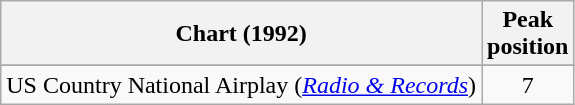<table class="wikitable sortable">
<tr>
<th>Chart (1992)</th>
<th>Peak<br>position</th>
</tr>
<tr>
</tr>
<tr>
</tr>
<tr>
<td scope="row">US Country National Airplay (<em><a href='#'>Radio & Records</a></em>)</td>
<td align="center">7</td>
</tr>
</table>
